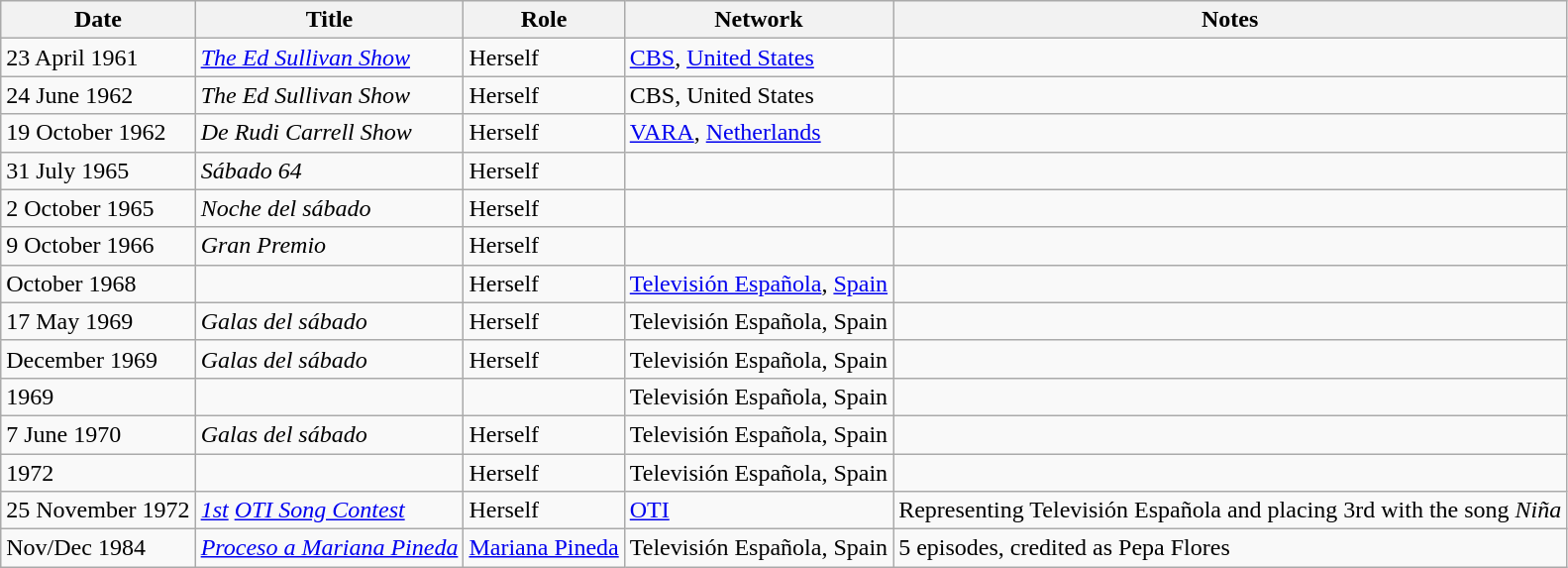<table class="wikitable sortable">
<tr>
<th class="unsortable">Date</th>
<th>Title</th>
<th>Role</th>
<th>Network</th>
<th class="unsortable">Notes</th>
</tr>
<tr>
<td>23 April 1961</td>
<td><em><a href='#'>The Ed Sullivan Show</a></em></td>
<td>Herself</td>
<td><a href='#'>CBS</a>, <a href='#'>United States</a></td>
<td></td>
</tr>
<tr>
<td>24 June 1962</td>
<td><em>The Ed Sullivan Show</em></td>
<td>Herself</td>
<td>CBS, United States</td>
<td></td>
</tr>
<tr>
<td>19 October 1962</td>
<td><em>De Rudi Carrell Show</em></td>
<td>Herself</td>
<td><a href='#'>VARA</a>, <a href='#'>Netherlands</a></td>
<td></td>
</tr>
<tr>
<td>31 July 1965</td>
<td><em>Sábado 64</em></td>
<td>Herself</td>
<td></td>
<td></td>
</tr>
<tr>
<td>2 October 1965</td>
<td><em>Noche del sábado</em></td>
<td>Herself</td>
<td></td>
<td></td>
</tr>
<tr>
<td>9 October 1966</td>
<td><em>Gran Premio</em></td>
<td>Herself</td>
<td></td>
<td></td>
</tr>
<tr>
<td>October 1968</td>
<td><em></em></td>
<td>Herself</td>
<td><a href='#'>Televisión Española</a>, <a href='#'>Spain</a></td>
<td></td>
</tr>
<tr>
<td>17 May 1969</td>
<td><em>Galas del sábado</em></td>
<td>Herself</td>
<td>Televisión Española, Spain</td>
<td></td>
</tr>
<tr>
<td>December 1969</td>
<td><em>Galas del sábado</em></td>
<td>Herself</td>
<td>Televisión Española, Spain</td>
<td></td>
</tr>
<tr>
<td>1969</td>
<td><em></em></td>
<td></td>
<td>Televisión Española, Spain</td>
<td></td>
</tr>
<tr>
<td>7 June 1970</td>
<td><em>Galas del sábado</em></td>
<td>Herself</td>
<td>Televisión Española, Spain</td>
<td></td>
</tr>
<tr>
<td>1972</td>
<td><em></em></td>
<td>Herself</td>
<td>Televisión Española, Spain</td>
<td></td>
</tr>
<tr>
<td>25 November 1972</td>
<td><em><a href='#'>1st</a> <a href='#'>OTI Song Contest</a></em></td>
<td>Herself</td>
<td><a href='#'>OTI</a></td>
<td>Representing Televisión Española and placing 3rd with the song <em>Niña</em></td>
</tr>
<tr>
<td>Nov/Dec 1984</td>
<td><em><a href='#'>Proceso a Mariana Pineda</a></em></td>
<td><a href='#'>Mariana Pineda</a></td>
<td>Televisión Española, Spain</td>
<td>5 episodes, credited as Pepa Flores</td>
</tr>
</table>
